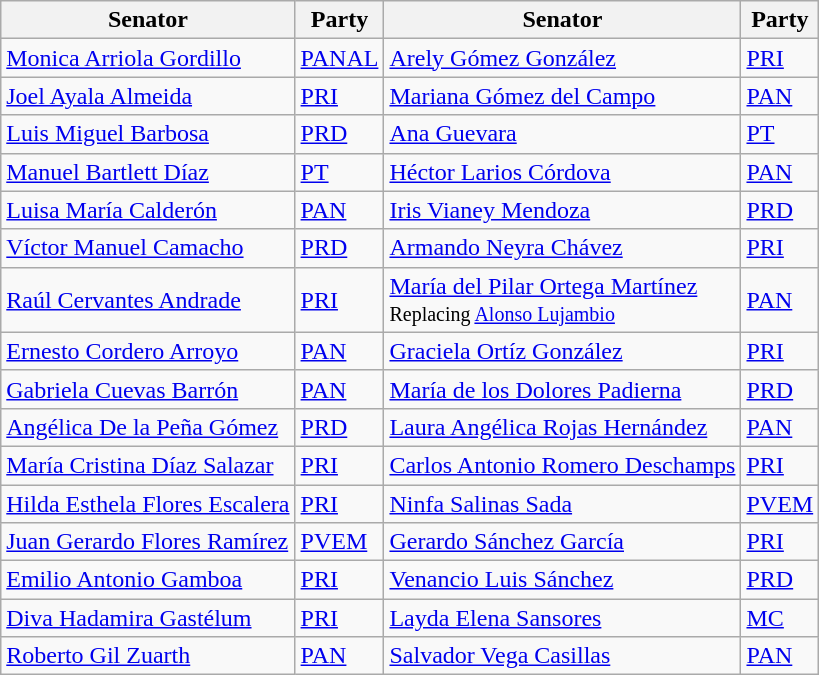<table class="wikitable" class="wikitable mw-collapsible mw-collapsed">
<tr>
<th>Senator</th>
<th>Party</th>
<th>Senator</th>
<th>Party</th>
</tr>
<tr>
<td><a href='#'>Monica Arriola Gordillo</a></td>
<td><a href='#'>PANAL</a></td>
<td><a href='#'>Arely Gómez González</a></td>
<td><a href='#'>PRI</a></td>
</tr>
<tr>
<td><a href='#'>Joel Ayala Almeida</a></td>
<td><a href='#'>PRI</a></td>
<td><a href='#'>Mariana Gómez del Campo</a></td>
<td><a href='#'>PAN</a></td>
</tr>
<tr>
<td><a href='#'>Luis Miguel Barbosa</a></td>
<td><a href='#'>PRD</a></td>
<td><a href='#'>Ana Guevara</a></td>
<td><a href='#'>PT</a></td>
</tr>
<tr>
<td><a href='#'>Manuel Bartlett Díaz</a></td>
<td><a href='#'>PT</a></td>
<td><a href='#'>Héctor Larios Córdova</a></td>
<td><a href='#'>PAN</a></td>
</tr>
<tr>
<td><a href='#'>Luisa María Calderón</a></td>
<td><a href='#'>PAN</a></td>
<td><a href='#'>Iris Vianey Mendoza</a></td>
<td><a href='#'>PRD</a></td>
</tr>
<tr>
<td><a href='#'>Víctor Manuel Camacho</a></td>
<td><a href='#'>PRD</a></td>
<td><a href='#'>Armando Neyra Chávez</a></td>
<td><a href='#'>PRI</a></td>
</tr>
<tr>
<td><a href='#'>Raúl Cervantes Andrade</a></td>
<td><a href='#'>PRI</a></td>
<td><a href='#'>María del Pilar Ortega Martínez</a><br><small>Replacing <a href='#'>Alonso Lujambio</a></small></td>
<td><a href='#'>PAN</a></td>
</tr>
<tr>
<td><a href='#'>Ernesto Cordero Arroyo</a></td>
<td><a href='#'>PAN</a></td>
<td><a href='#'>Graciela Ortíz González</a></td>
<td><a href='#'>PRI</a></td>
</tr>
<tr>
<td><a href='#'>Gabriela Cuevas Barrón</a></td>
<td><a href='#'>PAN</a></td>
<td><a href='#'>María de los Dolores Padierna</a></td>
<td><a href='#'>PRD</a></td>
</tr>
<tr>
<td><a href='#'>Angélica De la Peña Gómez</a></td>
<td><a href='#'>PRD</a></td>
<td><a href='#'>Laura Angélica Rojas Hernández</a></td>
<td><a href='#'>PAN</a></td>
</tr>
<tr>
<td><a href='#'>María Cristina Díaz Salazar</a></td>
<td><a href='#'>PRI</a></td>
<td><a href='#'>Carlos Antonio Romero Deschamps</a></td>
<td><a href='#'>PRI</a></td>
</tr>
<tr>
<td><a href='#'>Hilda Esthela Flores Escalera</a></td>
<td><a href='#'>PRI</a></td>
<td><a href='#'>Ninfa Salinas Sada</a></td>
<td><a href='#'>PVEM</a></td>
</tr>
<tr>
<td><a href='#'>Juan Gerardo Flores Ramírez</a></td>
<td><a href='#'>PVEM</a></td>
<td><a href='#'>Gerardo Sánchez García</a></td>
<td><a href='#'>PRI</a></td>
</tr>
<tr>
<td><a href='#'>Emilio Antonio Gamboa</a></td>
<td><a href='#'>PRI</a></td>
<td><a href='#'>Venancio Luis Sánchez</a></td>
<td><a href='#'>PRD</a></td>
</tr>
<tr>
<td><a href='#'>Diva Hadamira Gastélum</a></td>
<td><a href='#'>PRI</a></td>
<td><a href='#'>Layda Elena Sansores</a></td>
<td><a href='#'>MC</a></td>
</tr>
<tr>
<td><a href='#'>Roberto Gil Zuarth</a></td>
<td><a href='#'>PAN</a></td>
<td><a href='#'>Salvador Vega Casillas</a></td>
<td><a href='#'>PAN</a></td>
</tr>
</table>
